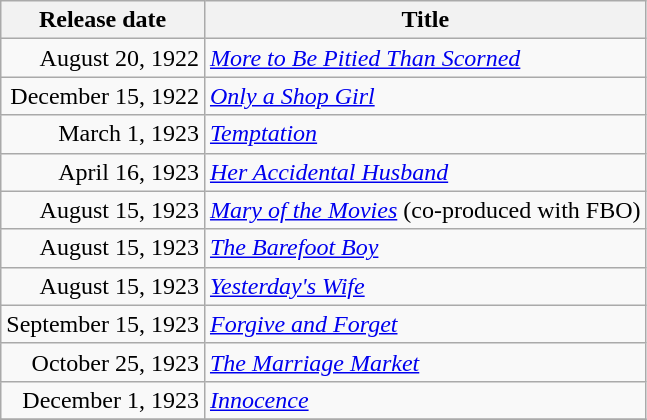<table class="wikitable sortable">
<tr>
<th>Release date</th>
<th>Title</th>
</tr>
<tr>
<td style="text-align:right;">August 20, 1922</td>
<td><em><a href='#'>More to Be Pitied Than Scorned</a></em></td>
</tr>
<tr>
<td style="text-align:right;">December 15, 1922</td>
<td><em><a href='#'>Only a Shop Girl</a></em></td>
</tr>
<tr>
<td style="text-align:right;">March 1, 1923</td>
<td><em><a href='#'>Temptation</a></em></td>
</tr>
<tr>
<td style="text-align:right;">April 16, 1923</td>
<td><em><a href='#'>Her Accidental Husband</a></em></td>
</tr>
<tr>
<td style="text-align:right;">August 15, 1923</td>
<td><em><a href='#'>Mary of the Movies</a></em> (co-produced with FBO)</td>
</tr>
<tr>
<td style="text-align:right;">August 15, 1923</td>
<td><em><a href='#'>The Barefoot Boy</a></em></td>
</tr>
<tr>
<td style="text-align:right;">August 15, 1923</td>
<td><em><a href='#'>Yesterday's Wife</a></em></td>
</tr>
<tr>
<td style="text-align:right;">September 15, 1923</td>
<td><em><a href='#'>Forgive and Forget</a></em></td>
</tr>
<tr>
<td style="text-align:right;">October 25, 1923</td>
<td><em><a href='#'>The Marriage Market</a></em></td>
</tr>
<tr>
<td style="text-align:right;">December 1, 1923</td>
<td><em><a href='#'>Innocence</a></em></td>
</tr>
<tr>
</tr>
</table>
